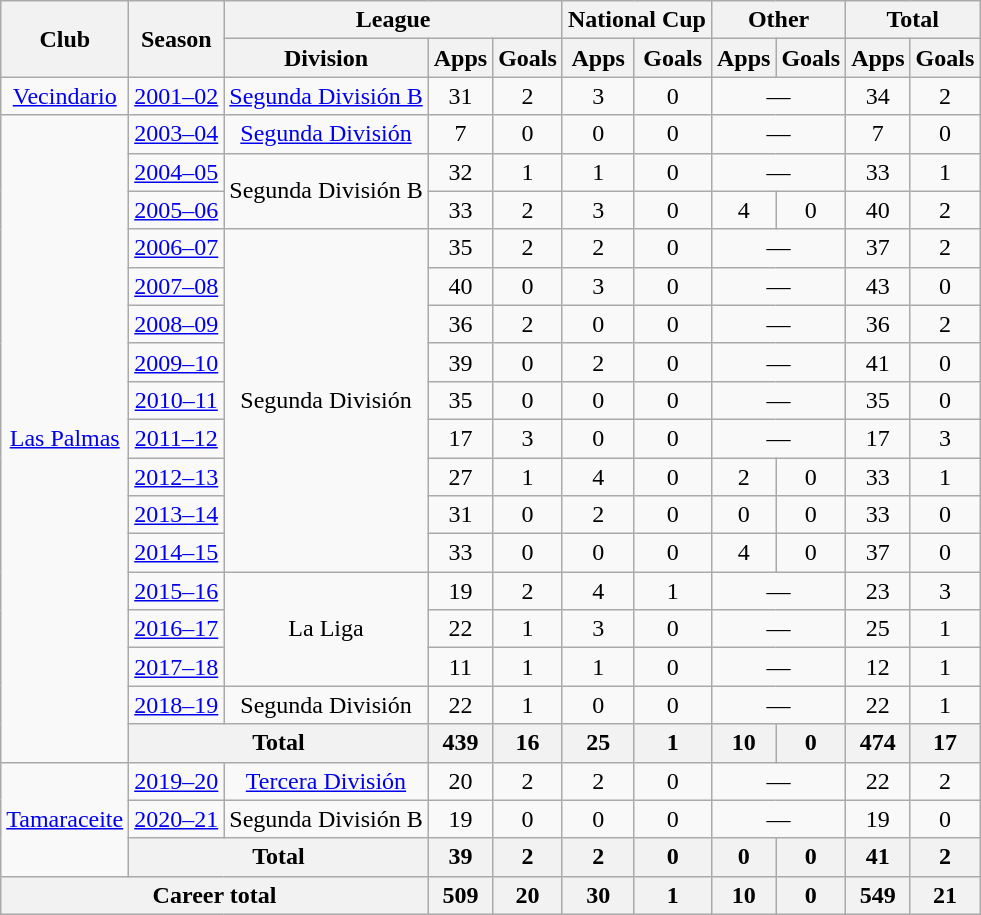<table class="wikitable" style="text-align:center">
<tr>
<th rowspan="2">Club</th>
<th rowspan="2">Season</th>
<th colspan="3">League</th>
<th colspan="2">National Cup</th>
<th colspan="2">Other</th>
<th colspan="2">Total</th>
</tr>
<tr>
<th>Division</th>
<th>Apps</th>
<th>Goals</th>
<th>Apps</th>
<th>Goals</th>
<th>Apps</th>
<th>Goals</th>
<th>Apps</th>
<th>Goals</th>
</tr>
<tr>
<td><a href='#'>Vecindario</a></td>
<td><a href='#'>2001–02</a></td>
<td><a href='#'>Segunda División B</a></td>
<td>31</td>
<td>2</td>
<td>3</td>
<td>0</td>
<td colspan="2">—</td>
<td>34</td>
<td>2</td>
</tr>
<tr>
<td rowspan="17"><a href='#'>Las Palmas</a></td>
<td><a href='#'>2003–04</a></td>
<td><a href='#'>Segunda División</a></td>
<td>7</td>
<td>0</td>
<td>0</td>
<td>0</td>
<td colspan="2">—</td>
<td>7</td>
<td>0</td>
</tr>
<tr>
<td><a href='#'>2004–05</a></td>
<td rowspan="2">Segunda División B</td>
<td>32</td>
<td>1</td>
<td>1</td>
<td>0</td>
<td colspan="2">—</td>
<td>33</td>
<td>1</td>
</tr>
<tr>
<td><a href='#'>2005–06</a></td>
<td>33</td>
<td>2</td>
<td>3</td>
<td>0</td>
<td>4</td>
<td>0</td>
<td>40</td>
<td>2</td>
</tr>
<tr>
<td><a href='#'>2006–07</a></td>
<td rowspan="9">Segunda División</td>
<td>35</td>
<td>2</td>
<td>2</td>
<td>0</td>
<td colspan="2">—</td>
<td>37</td>
<td>2</td>
</tr>
<tr>
<td><a href='#'>2007–08</a></td>
<td>40</td>
<td>0</td>
<td>3</td>
<td>0</td>
<td colspan="2">—</td>
<td>43</td>
<td>0</td>
</tr>
<tr>
<td><a href='#'>2008–09</a></td>
<td>36</td>
<td>2</td>
<td>0</td>
<td>0</td>
<td colspan="2">—</td>
<td>36</td>
<td>2</td>
</tr>
<tr>
<td><a href='#'>2009–10</a></td>
<td>39</td>
<td>0</td>
<td>2</td>
<td>0</td>
<td colspan="2">—</td>
<td>41</td>
<td>0</td>
</tr>
<tr>
<td><a href='#'>2010–11</a></td>
<td>35</td>
<td>0</td>
<td>0</td>
<td>0</td>
<td colspan="2">—</td>
<td>35</td>
<td>0</td>
</tr>
<tr>
<td><a href='#'>2011–12</a></td>
<td>17</td>
<td>3</td>
<td>0</td>
<td>0</td>
<td colspan="2">—</td>
<td>17</td>
<td>3</td>
</tr>
<tr>
<td><a href='#'>2012–13</a></td>
<td>27</td>
<td>1</td>
<td>4</td>
<td>0</td>
<td>2</td>
<td>0</td>
<td>33</td>
<td>1</td>
</tr>
<tr>
<td><a href='#'>2013–14</a></td>
<td>31</td>
<td>0</td>
<td>2</td>
<td>0</td>
<td>0</td>
<td>0</td>
<td>33</td>
<td>0</td>
</tr>
<tr>
<td><a href='#'>2014–15</a></td>
<td>33</td>
<td>0</td>
<td>0</td>
<td>0</td>
<td>4</td>
<td>0</td>
<td>37</td>
<td>0</td>
</tr>
<tr>
<td><a href='#'>2015–16</a></td>
<td rowspan="3">La Liga</td>
<td>19</td>
<td>2</td>
<td>4</td>
<td>1</td>
<td colspan="2">—</td>
<td>23</td>
<td>3</td>
</tr>
<tr>
<td><a href='#'>2016–17</a></td>
<td>22</td>
<td>1</td>
<td>3</td>
<td>0</td>
<td colspan="2">—</td>
<td>25</td>
<td>1</td>
</tr>
<tr>
<td><a href='#'>2017–18</a></td>
<td>11</td>
<td>1</td>
<td>1</td>
<td>0</td>
<td colspan="2">—</td>
<td>12</td>
<td>1</td>
</tr>
<tr>
<td><a href='#'>2018–19</a></td>
<td>Segunda División</td>
<td>22</td>
<td>1</td>
<td>0</td>
<td>0</td>
<td colspan="2">—</td>
<td>22</td>
<td>1</td>
</tr>
<tr>
<th colspan="2">Total</th>
<th>439</th>
<th>16</th>
<th>25</th>
<th>1</th>
<th>10</th>
<th>0</th>
<th>474</th>
<th>17</th>
</tr>
<tr>
<td rowspan="3"><a href='#'>Tamaraceite</a></td>
<td><a href='#'>2019–20</a></td>
<td><a href='#'>Tercera División</a></td>
<td>20</td>
<td>2</td>
<td>2</td>
<td>0</td>
<td colspan="2">—</td>
<td>22</td>
<td>2</td>
</tr>
<tr>
<td><a href='#'>2020–21</a></td>
<td>Segunda División B</td>
<td>19</td>
<td>0</td>
<td>0</td>
<td>0</td>
<td colspan="2">—</td>
<td>19</td>
<td>0</td>
</tr>
<tr>
<th colspan="2">Total</th>
<th>39</th>
<th>2</th>
<th>2</th>
<th>0</th>
<th>0</th>
<th>0</th>
<th>41</th>
<th>2</th>
</tr>
<tr>
<th colspan="3">Career total</th>
<th>509</th>
<th>20</th>
<th>30</th>
<th>1</th>
<th>10</th>
<th>0</th>
<th>549</th>
<th>21</th>
</tr>
</table>
